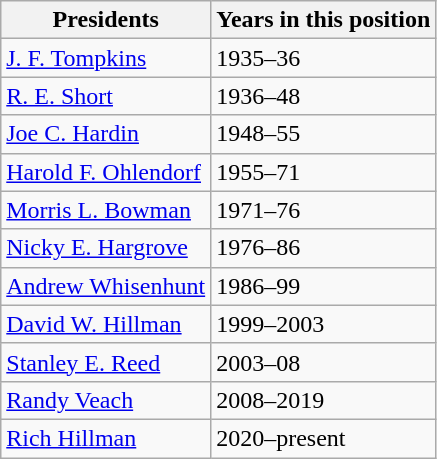<table class="wikitable">
<tr>
<th>Presidents</th>
<th>Years in this position</th>
</tr>
<tr>
<td><a href='#'>J. F. Tompkins</a></td>
<td>1935–36</td>
</tr>
<tr>
<td><a href='#'>R. E. Short</a></td>
<td>1936–48</td>
</tr>
<tr>
<td><a href='#'>Joe C. Hardin</a></td>
<td>1948–55</td>
</tr>
<tr>
<td><a href='#'>Harold F. Ohlendorf</a></td>
<td>1955–71</td>
</tr>
<tr>
<td><a href='#'>Morris L. Bowman</a></td>
<td>1971–76</td>
</tr>
<tr>
<td><a href='#'>Nicky E. Hargrove</a></td>
<td>1976–86</td>
</tr>
<tr>
<td><a href='#'>Andrew Whisenhunt</a></td>
<td>1986–99</td>
</tr>
<tr>
<td><a href='#'>David W. Hillman</a></td>
<td>1999–2003</td>
</tr>
<tr>
<td><a href='#'>Stanley E. Reed</a></td>
<td>2003–08</td>
</tr>
<tr>
<td><a href='#'>Randy Veach</a></td>
<td>2008–2019</td>
</tr>
<tr>
<td><a href='#'>Rich Hillman</a></td>
<td>2020–present</td>
</tr>
</table>
